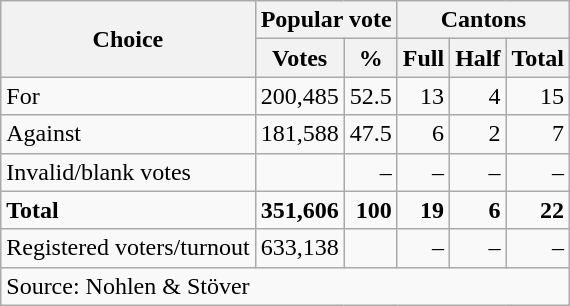<table class=wikitable style=text-align:right>
<tr>
<th rowspan=2>Choice</th>
<th colspan=2>Popular vote</th>
<th colspan=3>Cantons</th>
</tr>
<tr>
<th>Votes</th>
<th>%</th>
<th>Full</th>
<th>Half</th>
<th>Total</th>
</tr>
<tr>
<td align=left>For</td>
<td>200,485</td>
<td>52.5</td>
<td>13</td>
<td>4</td>
<td>15</td>
</tr>
<tr>
<td align=left>Against</td>
<td>181,588</td>
<td>47.5</td>
<td>6</td>
<td>2</td>
<td>7</td>
</tr>
<tr>
<td align=left>Invalid/blank votes</td>
<td></td>
<td>–</td>
<td>–</td>
<td>–</td>
<td>–</td>
</tr>
<tr>
<td align=left><strong>Total</strong></td>
<td><strong>351,606</strong></td>
<td><strong>100</strong></td>
<td><strong>19</strong></td>
<td><strong>6</strong></td>
<td><strong>22</strong></td>
</tr>
<tr>
<td align=left>Registered voters/turnout</td>
<td>633,138</td>
<td></td>
<td>–</td>
<td>–</td>
<td>–</td>
</tr>
<tr>
<td align=left colspan=6>Source: Nohlen & Stöver</td>
</tr>
</table>
